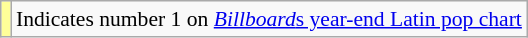<table class="wikitable" style="font-size:90%;">
<tr>
<td style="background-color:#FFFF99"></td>
<td>Indicates number 1 on <a href='#'><em>Billboard</em>s year-end Latin pop chart</a></td>
</tr>
</table>
